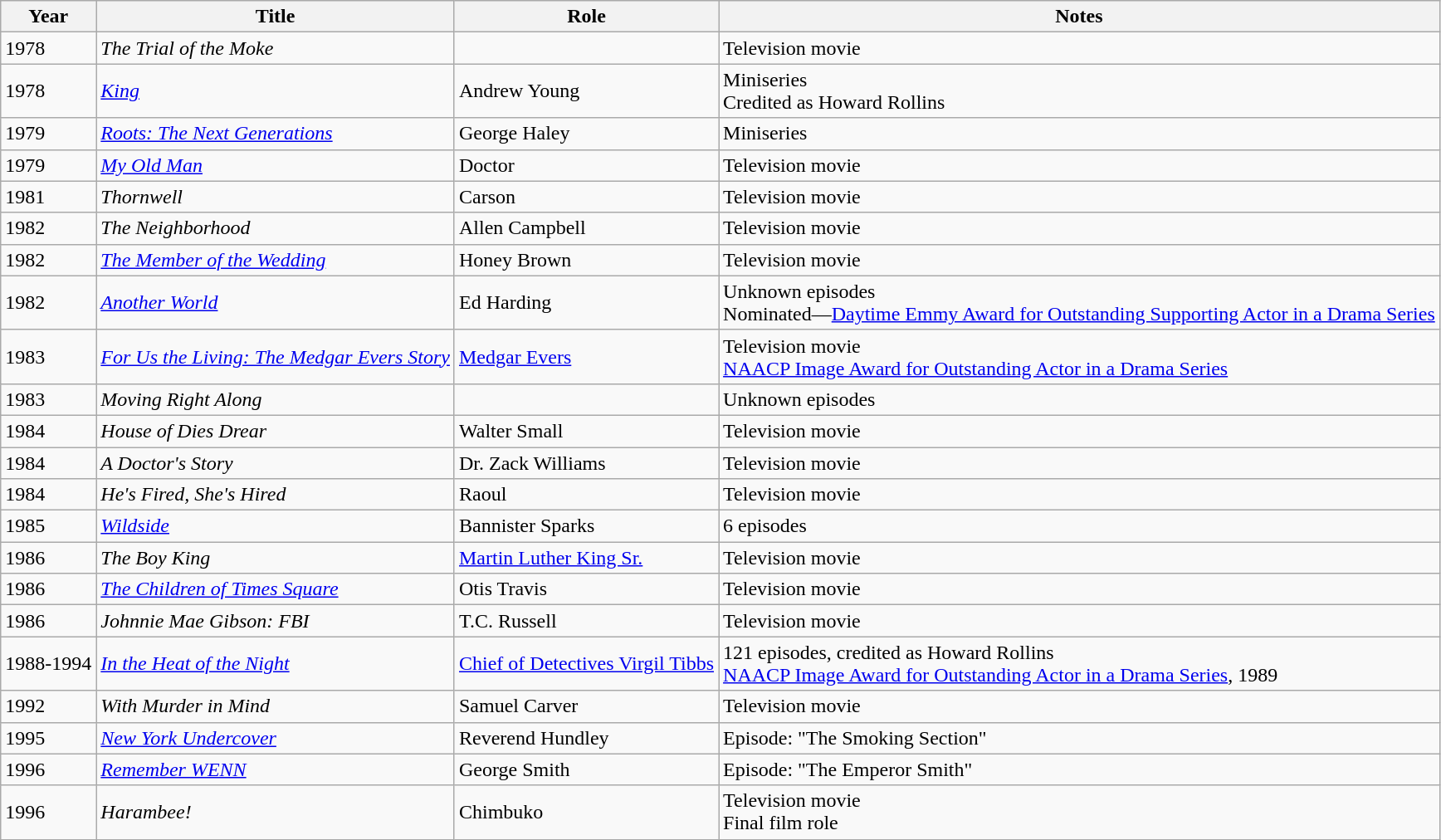<table class="wikitable sortable">
<tr>
<th>Year</th>
<th>Title</th>
<th>Role</th>
<th class="unsortable">Notes</th>
</tr>
<tr>
<td>1978</td>
<td><em>The Trial of the Moke</em></td>
<td></td>
<td>Television movie</td>
</tr>
<tr>
<td>1978</td>
<td><em><a href='#'>King</a></em></td>
<td>Andrew Young</td>
<td>Miniseries<br>Credited as Howard Rollins</td>
</tr>
<tr>
<td>1979</td>
<td><em><a href='#'>Roots: The Next Generations</a></em></td>
<td>George Haley</td>
<td>Miniseries</td>
</tr>
<tr>
<td>1979</td>
<td><em><a href='#'>My Old Man</a></em></td>
<td>Doctor</td>
<td>Television movie</td>
</tr>
<tr>
<td>1981</td>
<td><em>Thornwell</em></td>
<td>Carson</td>
<td>Television movie</td>
</tr>
<tr>
<td>1982</td>
<td><em>The Neighborhood</em></td>
<td>Allen Campbell</td>
<td>Television movie</td>
</tr>
<tr>
<td>1982</td>
<td><em><a href='#'>The Member of the Wedding</a></em></td>
<td>Honey Brown</td>
<td>Television movie</td>
</tr>
<tr>
<td>1982</td>
<td><em><a href='#'>Another World</a></em></td>
<td>Ed Harding</td>
<td>Unknown episodes<br>Nominated—<a href='#'>Daytime Emmy Award for Outstanding Supporting Actor in a Drama Series</a></td>
</tr>
<tr>
<td>1983</td>
<td><em><a href='#'>For Us the Living: The Medgar Evers Story</a></em></td>
<td><a href='#'>Medgar Evers</a></td>
<td>Television movie<br><a href='#'>NAACP Image Award for Outstanding Actor in a Drama Series</a></td>
</tr>
<tr>
<td>1983</td>
<td><em>Moving Right Along</em></td>
<td></td>
<td>Unknown episodes</td>
</tr>
<tr>
<td>1984</td>
<td><em>House of Dies Drear</em></td>
<td>Walter Small</td>
<td>Television movie</td>
</tr>
<tr>
<td>1984</td>
<td><em>A Doctor's Story</em></td>
<td>Dr. Zack Williams</td>
<td>Television movie</td>
</tr>
<tr>
<td>1984</td>
<td><em>He's Fired, She's Hired</em></td>
<td>Raoul</td>
<td>Television movie</td>
</tr>
<tr>
<td>1985</td>
<td><em><a href='#'>Wildside</a></em></td>
<td>Bannister Sparks</td>
<td>6 episodes</td>
</tr>
<tr>
<td>1986</td>
<td><em>The Boy King</em></td>
<td><a href='#'>Martin Luther King Sr.</a></td>
<td>Television movie</td>
</tr>
<tr>
<td>1986</td>
<td><em><a href='#'>The Children of Times Square</a></em></td>
<td>Otis Travis</td>
<td>Television movie</td>
</tr>
<tr>
<td>1986</td>
<td><em>Johnnie Mae Gibson: FBI</em></td>
<td>T.C. Russell</td>
<td>Television movie</td>
</tr>
<tr>
<td>1988-1994</td>
<td><em><a href='#'>In the Heat of the Night</a></em></td>
<td><a href='#'>Chief of Detectives Virgil Tibbs</a></td>
<td>121 episodes, credited as Howard Rollins<br><a href='#'>NAACP Image Award for Outstanding Actor in a Drama Series</a>, 1989</td>
</tr>
<tr>
<td>1992</td>
<td><em>With Murder in Mind</em></td>
<td>Samuel Carver</td>
<td>Television movie</td>
</tr>
<tr>
<td>1995</td>
<td><em><a href='#'>New York Undercover</a></em></td>
<td>Reverend Hundley</td>
<td>Episode: "The Smoking Section"</td>
</tr>
<tr>
<td>1996</td>
<td><em><a href='#'>Remember WENN</a></em></td>
<td>George Smith</td>
<td>Episode: "The Emperor Smith"</td>
</tr>
<tr>
<td>1996</td>
<td><em>Harambee!</em></td>
<td>Chimbuko</td>
<td>Television movie<br>Final film role</td>
</tr>
</table>
